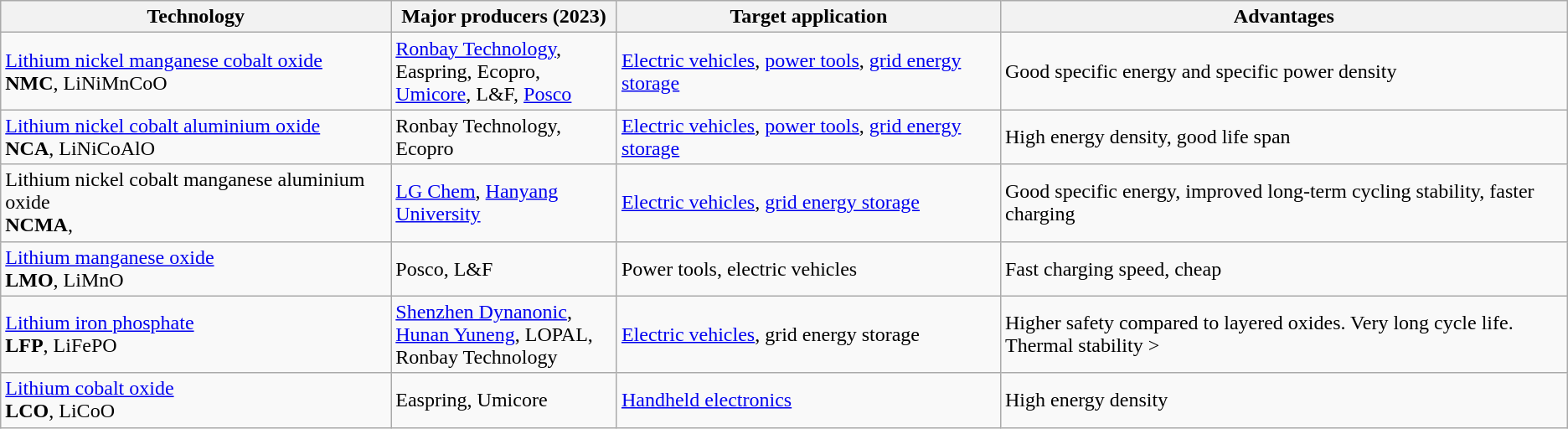<table class="wikitable sortable">
<tr>
<th>Technology</th>
<th>Major producers (2023)</th>
<th>Target application</th>
<th>Advantages</th>
</tr>
<tr>
<td><a href='#'>Lithium nickel manganese cobalt oxide</a><br><strong>NMC</strong>, LiNiMnCoO</td>
<td style="max-width:0;"><a href='#'>Ronbay Technology</a>, Easpring, Ecopro, <a href='#'>Umicore</a>, L&F, <a href='#'>Posco</a></td>
<td><a href='#'>Electric vehicles</a>, <a href='#'>power tools</a>, <a href='#'>grid energy storage</a></td>
<td>Good specific energy and specific power density</td>
</tr>
<tr>
<td><a href='#'>Lithium nickel cobalt aluminium oxide</a><br><strong>NCA</strong>, LiNiCoAlO</td>
<td>Ronbay Technology, Ecopro</td>
<td><a href='#'>Electric vehicles</a>, <a href='#'>power tools</a>, <a href='#'>grid energy storage</a></td>
<td>High energy density, good life span</td>
</tr>
<tr>
<td>Lithium nickel cobalt manganese aluminium oxide<br><strong>NCMA</strong>, </td>
<td style="max-width:0;"><a href='#'>LG Chem</a>, <a href='#'>Hanyang University</a></td>
<td><a href='#'>Electric vehicles</a>, <a href='#'>grid energy storage</a></td>
<td>Good specific energy, improved long-term cycling stability, faster charging</td>
</tr>
<tr>
<td><a href='#'>Lithium manganese oxide</a><br><strong>LMO</strong>, LiMnO</td>
<td style="max-width:0;">Posco, L&F</td>
<td>Power tools, electric vehicles</td>
<td>Fast charging speed, cheap</td>
</tr>
<tr>
<td><a href='#'>Lithium iron phosphate</a><br><strong>LFP</strong>, LiFePO</td>
<td style="max-width:0"><a href='#'>Shenzhen Dynanonic</a>, <a href='#'>Hunan Yuneng</a>, LOPAL, Ronbay Technology</td>
<td style="max-width:0"><a href='#'>Electric vehicles</a>, grid energy storage</td>
<td style="max-width:0">Higher safety compared to layered oxides. Very long cycle life. Thermal stability ></td>
</tr>
<tr>
<td><a href='#'>Lithium cobalt oxide</a><br><strong>LCO</strong>, LiCoO</td>
<td>Easpring, Umicore</td>
<td><a href='#'>Handheld electronics</a></td>
<td>High energy density</td>
</tr>
</table>
